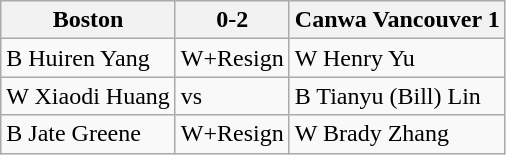<table class="wikitable">
<tr>
<th>Boston</th>
<th>0-2</th>
<th>Canwa Vancouver 1</th>
</tr>
<tr>
<td>B Huiren Yang</td>
<td>W+Resign</td>
<td>W Henry Yu</td>
</tr>
<tr>
<td>W Xiaodi Huang</td>
<td>vs</td>
<td>B Tianyu (Bill) Lin</td>
</tr>
<tr>
<td>B Jate Greene</td>
<td>W+Resign</td>
<td>W Brady Zhang</td>
</tr>
</table>
